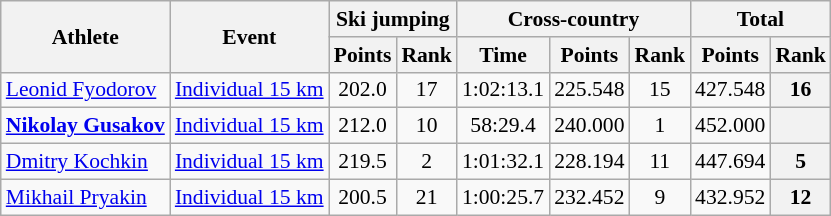<table class="wikitable" style="font-size:90%">
<tr>
<th rowspan="2">Athlete</th>
<th rowspan="2">Event</th>
<th colspan="2">Ski jumping</th>
<th colspan="3">Cross-country</th>
<th colspan="2">Total</th>
</tr>
<tr>
<th>Points</th>
<th>Rank</th>
<th>Time</th>
<th>Points</th>
<th>Rank</th>
<th>Points</th>
<th>Rank</th>
</tr>
<tr>
<td><a href='#'>Leonid Fyodorov</a></td>
<td><a href='#'>Individual 15 km</a></td>
<td align="center">202.0</td>
<td align="center">17</td>
<td align="center">1:02:13.1</td>
<td align="center">225.548</td>
<td align="center">15</td>
<td align="center">427.548</td>
<th align="center">16</th>
</tr>
<tr>
<td><strong><a href='#'>Nikolay Gusakov</a></strong></td>
<td><a href='#'>Individual 15 km</a></td>
<td align="center">212.0</td>
<td align="center">10</td>
<td align="center">58:29.4</td>
<td align="center">240.000</td>
<td align="center">1</td>
<td align="center">452.000</td>
<th align="center"></th>
</tr>
<tr>
<td><a href='#'>Dmitry Kochkin</a></td>
<td><a href='#'>Individual 15 km</a></td>
<td align="center">219.5</td>
<td align="center">2</td>
<td align="center">1:01:32.1</td>
<td align="center">228.194</td>
<td align="center">11</td>
<td align="center">447.694</td>
<th align="center">5</th>
</tr>
<tr>
<td><a href='#'>Mikhail Pryakin</a></td>
<td><a href='#'>Individual 15 km</a></td>
<td align="center">200.5</td>
<td align="center">21</td>
<td align="center">1:00:25.7</td>
<td align="center">232.452</td>
<td align="center">9</td>
<td align="center">432.952</td>
<th align="center">12</th>
</tr>
</table>
